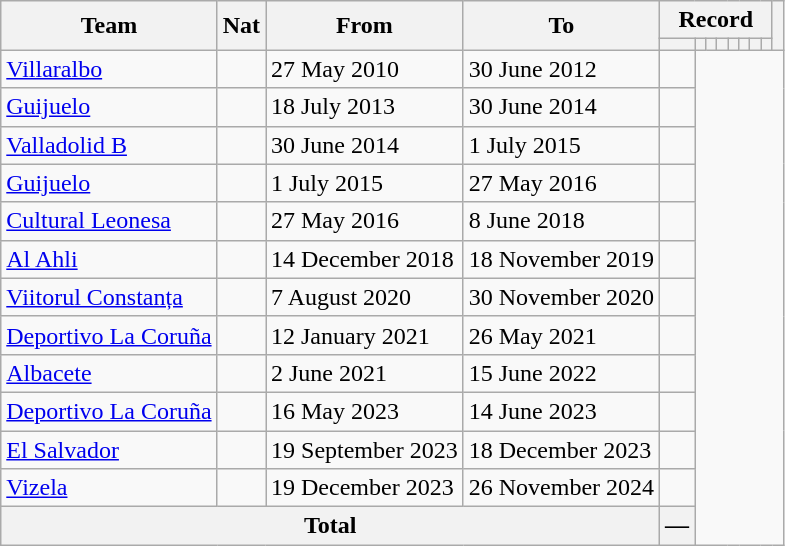<table class="wikitable" style="text-align: center">
<tr>
<th rowspan="2">Team</th>
<th rowspan="2">Nat</th>
<th rowspan="2">From</th>
<th rowspan="2">To</th>
<th colspan="8">Record</th>
<th rowspan=2></th>
</tr>
<tr>
<th></th>
<th></th>
<th></th>
<th></th>
<th></th>
<th></th>
<th></th>
<th></th>
</tr>
<tr>
<td align=left><a href='#'>Villaralbo</a></td>
<td></td>
<td align=left>27 May 2010</td>
<td align=left>30 June 2012<br></td>
<td></td>
</tr>
<tr>
<td align=left><a href='#'>Guijuelo</a></td>
<td></td>
<td align=left>18 July 2013</td>
<td align=left>30 June 2014<br></td>
<td></td>
</tr>
<tr>
<td align=left><a href='#'>Valladolid B</a></td>
<td></td>
<td align=left>30 June 2014</td>
<td align=left>1 July 2015<br></td>
<td></td>
</tr>
<tr>
<td align=left><a href='#'>Guijuelo</a></td>
<td></td>
<td align=left>1 July 2015</td>
<td align=left>27 May 2016<br></td>
<td></td>
</tr>
<tr>
<td align=left><a href='#'>Cultural Leonesa</a></td>
<td></td>
<td align=left>27 May 2016</td>
<td align=left>8 June 2018<br></td>
<td></td>
</tr>
<tr>
<td align=left><a href='#'>Al Ahli</a></td>
<td></td>
<td align=left>14 December 2018</td>
<td align=left>18 November 2019<br></td>
<td></td>
</tr>
<tr>
<td align=left><a href='#'>Viitorul Constanța</a></td>
<td></td>
<td align=left>7 August 2020</td>
<td align=left>30 November 2020<br></td>
<td></td>
</tr>
<tr>
<td align=left><a href='#'>Deportivo La Coruña</a></td>
<td></td>
<td align=left>12 January 2021</td>
<td align=left>26 May 2021<br></td>
<td></td>
</tr>
<tr>
<td align=left><a href='#'>Albacete</a></td>
<td></td>
<td align=left>2 June 2021</td>
<td align=left>15 June 2022<br></td>
<td></td>
</tr>
<tr>
<td align=left><a href='#'>Deportivo La Coruña</a></td>
<td></td>
<td align=left>16 May 2023</td>
<td align=left>14 June 2023<br></td>
<td></td>
</tr>
<tr>
<td align=left><a href='#'>El Salvador</a></td>
<td></td>
<td align=left>19 September 2023</td>
<td align=left>18 December 2023<br></td>
<td></td>
</tr>
<tr>
<td align=left><a href='#'>Vizela</a></td>
<td></td>
<td align=left>19 December 2023</td>
<td align=left>26 November 2024<br></td>
<td></td>
</tr>
<tr>
<th colspan="4">Total<br></th>
<th>—</th>
</tr>
</table>
